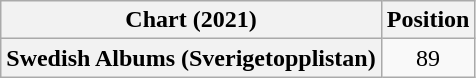<table class="wikitable plainrowheaders" style="text-align:center">
<tr>
<th scope="col">Chart (2021)</th>
<th scope="col">Position</th>
</tr>
<tr>
<th scope="row">Swedish Albums (Sverigetopplistan)</th>
<td>89</td>
</tr>
</table>
